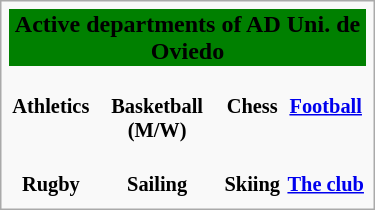<table class="infobox" style="width: 250px;">
<tr bgcolor="green" style="text-align: center">
<th colspan="4" align=center><span>Active departments of AD Uni. de Oviedo</span></th>
</tr>
<tr style="font-size: 85%; text-align: center">
<td><br><strong>Athletics</strong></td>
<td><br><strong>Basketball (M/W)</strong></td>
<td><br><strong>Chess</strong></td>
<td><br><strong><a href='#'>Football</a></strong></td>
</tr>
<tr style="font-size: 85%; text-align: center">
<td><br><strong>Rugby</strong></td>
<td><br><strong>Sailing</strong></td>
<td><br><strong>Skiing</strong></td>
<td><br><strong><a href='#'>The club</a></strong></td>
</tr>
<tr style="font-size: 85%; text-align: center">
</tr>
</table>
